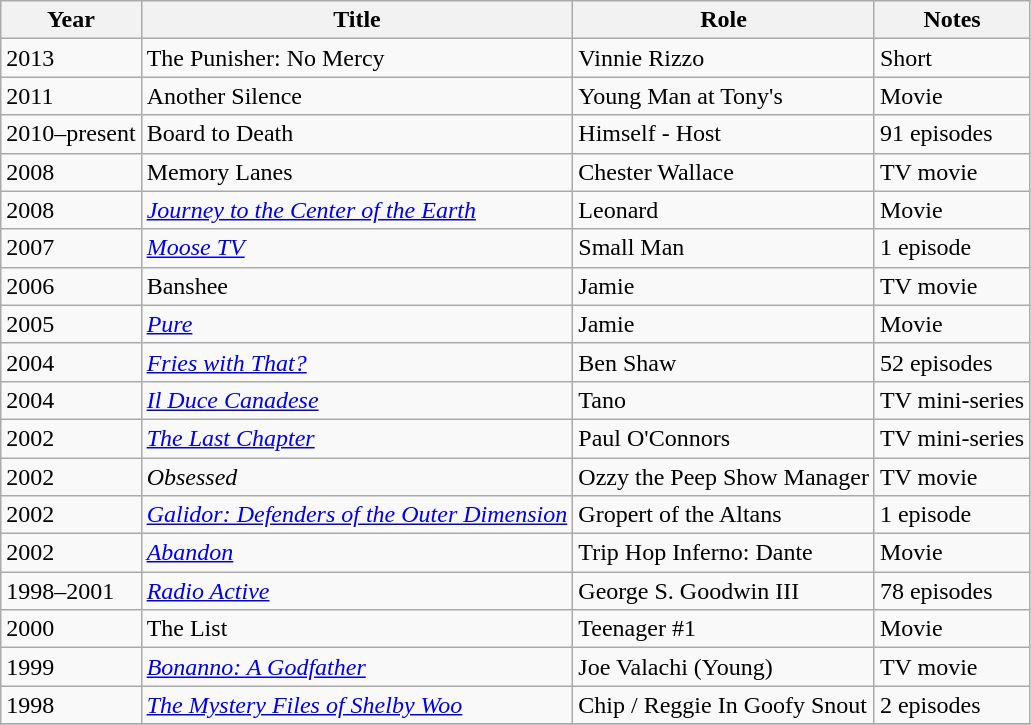<table class="wikitable sortable plainrowheaders">
<tr>
<th scope="col">Year</th>
<th scope="col">Title</th>
<th scope="col">Role</th>
<th scope="col" class="unsortable">Notes</th>
</tr>
<tr>
<td>2013</td>
<td>The Punisher: No Mercy</td>
<td>Vinnie Rizzo</td>
<td>Short</td>
</tr>
<tr>
<td>2011</td>
<td>Another Silence</td>
<td>Young Man at Tony's</td>
<td>Movie</td>
</tr>
<tr>
<td>2010–present</td>
<td>Board to Death</td>
<td>Himself - Host</td>
<td>91 episodes</td>
</tr>
<tr>
<td>2008</td>
<td>Memory Lanes</td>
<td>Chester Wallace</td>
<td>TV movie</td>
</tr>
<tr>
<td>2008</td>
<td><em><a href='#'>Journey to the Center of the Earth</a></em></td>
<td>Leonard</td>
<td>Movie</td>
</tr>
<tr>
<td>2007</td>
<td><em><a href='#'>Moose TV</a></em></td>
<td>Small Man</td>
<td>1 episode</td>
</tr>
<tr>
<td>2006</td>
<td>Banshee</td>
<td>Jamie</td>
<td>TV movie</td>
</tr>
<tr>
<td>2005</td>
<td><em><a href='#'>Pure</a></em></td>
<td>Jamie</td>
<td>Movie</td>
</tr>
<tr>
<td>2004</td>
<td><em><a href='#'>Fries with That?</a></em></td>
<td>Ben Shaw</td>
<td>52 episodes</td>
</tr>
<tr>
<td>2004</td>
<td><em><a href='#'>Il Duce Canadese</a></em></td>
<td>Tano</td>
<td>TV mini-series</td>
</tr>
<tr>
<td>2002</td>
<td><em><a href='#'>The Last Chapter</a></em></td>
<td>Paul O'Connors</td>
<td>TV mini-series</td>
</tr>
<tr>
<td>2002</td>
<td><em>Obsessed</em></td>
<td>Ozzy the Peep Show Manager</td>
<td>TV movie</td>
</tr>
<tr>
<td>2002</td>
<td><em><a href='#'>Galidor: Defenders of the Outer Dimension</a></em></td>
<td>Gropert of the Altans</td>
<td>1 episode</td>
</tr>
<tr>
<td>2002</td>
<td><em><a href='#'>Abandon</a></em></td>
<td>Trip Hop Inferno: Dante</td>
<td>Movie</td>
</tr>
<tr>
<td>1998–2001</td>
<td><em><a href='#'>Radio Active</a></em></td>
<td>George S. Goodwin III</td>
<td>78 episodes</td>
</tr>
<tr>
<td>2000</td>
<td>The List</td>
<td>Teenager #1</td>
<td>Movie</td>
</tr>
<tr>
<td>1999</td>
<td><em><a href='#'>Bonanno: A Godfather</a></em></td>
<td>Joe Valachi (Young)</td>
<td>TV movie</td>
</tr>
<tr>
<td>1998</td>
<td><em><a href='#'>The Mystery Files of Shelby Woo</a></em></td>
<td>Chip / Reggie In Goofy Snout</td>
<td>2 episodes</td>
</tr>
<tr>
</tr>
</table>
